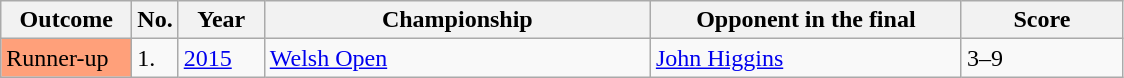<table class="sortable wikitable">
<tr>
<th width="80">Outcome</th>
<th width="20">No.</th>
<th width="50">Year</th>
<th width="250">Championship</th>
<th width="200">Opponent in the final</th>
<th width="100">Score</th>
</tr>
<tr>
<td style="background:#ffa07a;">Runner-up</td>
<td>1.</td>
<td><a href='#'>2015</a></td>
<td><a href='#'>Welsh Open</a></td>
<td> <a href='#'>John Higgins</a></td>
<td>3–9</td>
</tr>
</table>
